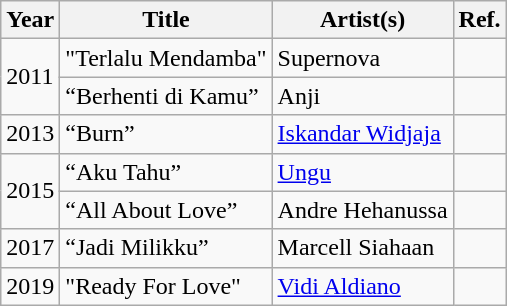<table class="wikitable">
<tr>
<th>Year</th>
<th>Title</th>
<th>Artist(s)</th>
<th>Ref.</th>
</tr>
<tr>
<td rowspan="2">2011</td>
<td>"Terlalu Mendamba"</td>
<td>Supernova</td>
<td></td>
</tr>
<tr>
<td>“Berhenti di Kamu”</td>
<td>Anji</td>
<td></td>
</tr>
<tr>
<td>2013</td>
<td>“Burn”</td>
<td><a href='#'>Iskandar Widjaja</a></td>
<td></td>
</tr>
<tr>
<td rowspan="2">2015</td>
<td>“Aku Tahu”</td>
<td><a href='#'>Ungu</a></td>
<td></td>
</tr>
<tr>
<td>“All About Love”</td>
<td>Andre Hehanussa</td>
<td></td>
</tr>
<tr>
<td>2017</td>
<td>“Jadi Milikku”</td>
<td>Marcell Siahaan</td>
<td></td>
</tr>
<tr>
<td>2019</td>
<td>"Ready For Love"</td>
<td><a href='#'>Vidi Aldiano</a></td>
<td></td>
</tr>
</table>
